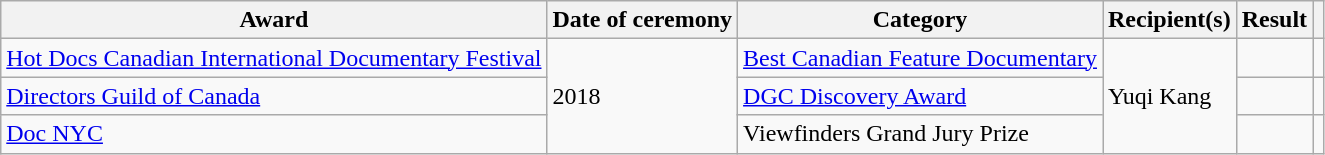<table class="wikitable plainrowheaders sortable">
<tr>
<th scope="col">Award</th>
<th scope="col">Date of ceremony</th>
<th scope="col">Category</th>
<th scope="col">Recipient(s)</th>
<th scope="col">Result</th>
<th scope="col" class="unsortable"></th>
</tr>
<tr>
<td><a href='#'>Hot Docs Canadian International Documentary Festival</a></td>
<td rowspan=3>2018</td>
<td><a href='#'>Best Canadian Feature Documentary</a></td>
<td rowspan=3>Yuqi Kang</td>
<td></td>
<td></td>
</tr>
<tr>
<td><a href='#'>Directors Guild of Canada</a></td>
<td><a href='#'>DGC Discovery Award</a></td>
<td></td>
<td></td>
</tr>
<tr>
<td><a href='#'>Doc NYC</a></td>
<td>Viewfinders Grand Jury Prize</td>
<td></td>
<td></td>
</tr>
</table>
